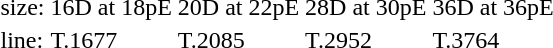<table style="margin-left:40px;">
<tr>
<td>size:</td>
<td>16D at 18pE</td>
<td>20D at 22pE</td>
<td>28D at 30pE</td>
<td>36D at 36pE</td>
</tr>
<tr>
<td>line:</td>
<td>T.1677</td>
<td>T.2085</td>
<td>T.2952</td>
<td>T.3764</td>
</tr>
</table>
